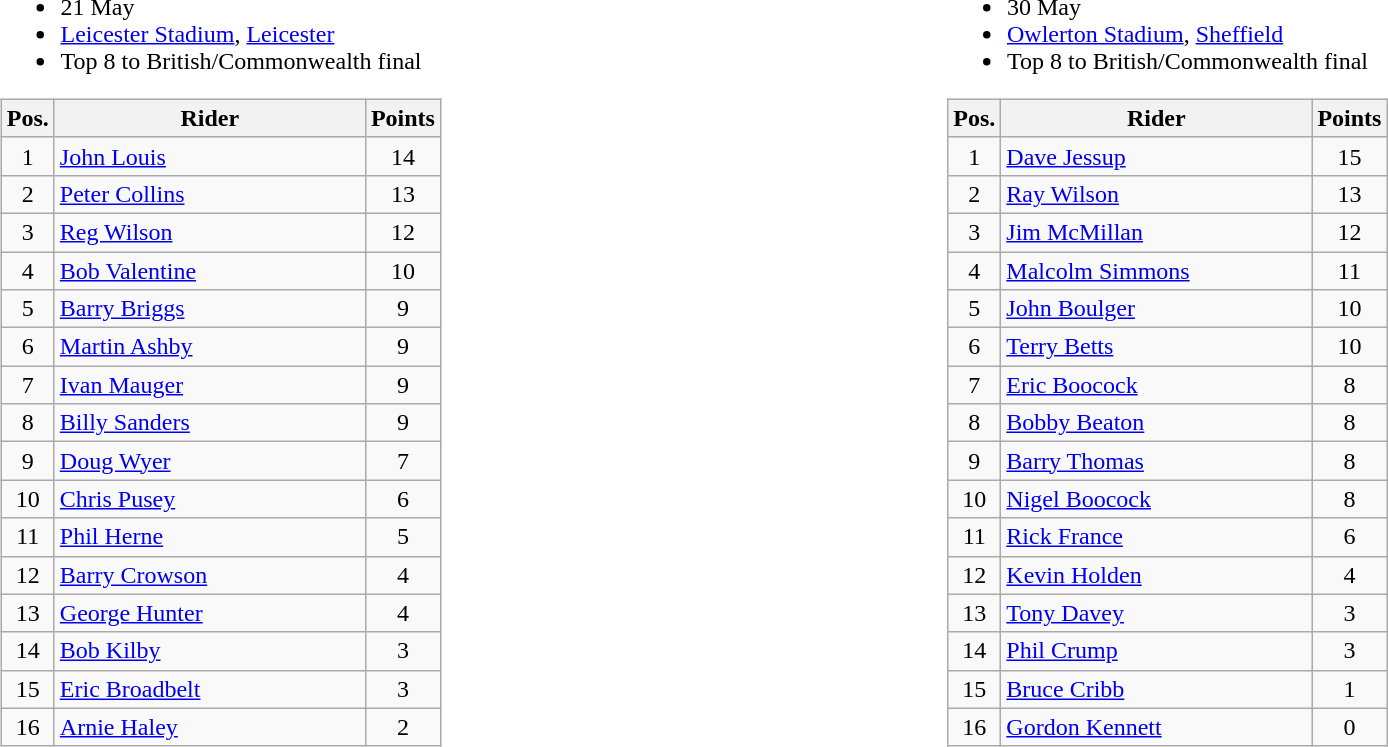<table width=100%>
<tr>
<td width=50% valign=top><br><ul><li>21 May</li><li> <a href='#'>Leicester Stadium</a>, <a href='#'>Leicester</a></li><li>Top 8 to British/Commonwealth final</li></ul><table class="wikitable" style="text-align:center;">
<tr>
<th width=25px>Pos.</th>
<th width=200px>Rider</th>
<th width=40px>Points</th>
</tr>
<tr>
<td>1</td>
<td align=left> <a href='#'>John Louis</a></td>
<td>14</td>
</tr>
<tr>
<td>2</td>
<td align=left> <a href='#'>Peter Collins</a></td>
<td>13</td>
</tr>
<tr>
<td>3</td>
<td align=left> <a href='#'>Reg Wilson</a></td>
<td>12</td>
</tr>
<tr>
<td>4</td>
<td align=left> <a href='#'>Bob Valentine</a></td>
<td>10</td>
</tr>
<tr>
<td>5</td>
<td align=left> <a href='#'>Barry Briggs</a></td>
<td>9</td>
</tr>
<tr>
<td>6</td>
<td align=left> <a href='#'>Martin Ashby</a></td>
<td>9</td>
</tr>
<tr>
<td>7</td>
<td align=left> <a href='#'>Ivan Mauger</a></td>
<td>9</td>
</tr>
<tr>
<td>8</td>
<td align=left> <a href='#'>Billy Sanders</a></td>
<td>9</td>
</tr>
<tr>
<td>9</td>
<td align=left> <a href='#'>Doug Wyer</a></td>
<td>7</td>
</tr>
<tr>
<td>10</td>
<td align=left> <a href='#'>Chris Pusey</a></td>
<td>6</td>
</tr>
<tr>
<td>11</td>
<td align=left> <a href='#'>Phil Herne</a></td>
<td>5</td>
</tr>
<tr>
<td>12</td>
<td align=left> <a href='#'>Barry Crowson</a></td>
<td>4</td>
</tr>
<tr>
<td>13</td>
<td align=left> <a href='#'>George Hunter</a></td>
<td>4</td>
</tr>
<tr>
<td>14</td>
<td align=left> <a href='#'>Bob Kilby</a></td>
<td>3</td>
</tr>
<tr>
<td>15</td>
<td align=left> <a href='#'>Eric Broadbelt</a></td>
<td>3</td>
</tr>
<tr>
<td>16</td>
<td align=left> <a href='#'>Arnie Haley</a></td>
<td>2</td>
</tr>
</table>
</td>
<td width=50% valign=top><br><ul><li>30 May</li><li> <a href='#'>Owlerton Stadium</a>, <a href='#'>Sheffield</a></li><li>Top 8 to British/Commonwealth final</li></ul><table class="wikitable" style="text-align:center;">
<tr>
<th width=25px>Pos.</th>
<th width=200px>Rider</th>
<th width=40px>Points</th>
</tr>
<tr>
<td>1</td>
<td align=left> <a href='#'>Dave Jessup</a></td>
<td>15</td>
</tr>
<tr>
<td>2</td>
<td align=left> <a href='#'>Ray Wilson</a></td>
<td>13</td>
</tr>
<tr>
<td>3</td>
<td align=left> <a href='#'>Jim McMillan</a></td>
<td>12</td>
</tr>
<tr>
<td>4</td>
<td align=left> <a href='#'>Malcolm Simmons</a></td>
<td>11</td>
</tr>
<tr>
<td>5</td>
<td align=left> <a href='#'>John Boulger</a></td>
<td>10</td>
</tr>
<tr>
<td>6</td>
<td align=left> <a href='#'>Terry Betts</a></td>
<td>10</td>
</tr>
<tr>
<td>7</td>
<td align=left> <a href='#'>Eric Boocock</a></td>
<td>8</td>
</tr>
<tr>
<td>8</td>
<td align=left> <a href='#'>Bobby Beaton</a></td>
<td>8</td>
</tr>
<tr>
<td>9</td>
<td align=left> <a href='#'>Barry Thomas</a></td>
<td>8</td>
</tr>
<tr>
<td>10</td>
<td align=left> <a href='#'>Nigel Boocock</a></td>
<td>8</td>
</tr>
<tr>
<td>11</td>
<td align=left> <a href='#'>Rick France</a></td>
<td>6</td>
</tr>
<tr>
<td>12</td>
<td align=left> <a href='#'>Kevin Holden</a></td>
<td>4</td>
</tr>
<tr>
<td>13</td>
<td align=left> <a href='#'>Tony Davey</a></td>
<td>3</td>
</tr>
<tr>
<td>14</td>
<td align=left> <a href='#'>Phil Crump</a></td>
<td>3</td>
</tr>
<tr>
<td>15</td>
<td align=left> <a href='#'>Bruce Cribb</a></td>
<td>1</td>
</tr>
<tr>
<td>16</td>
<td align=left> <a href='#'>Gordon Kennett</a></td>
<td>0</td>
</tr>
</table>
</td>
</tr>
</table>
